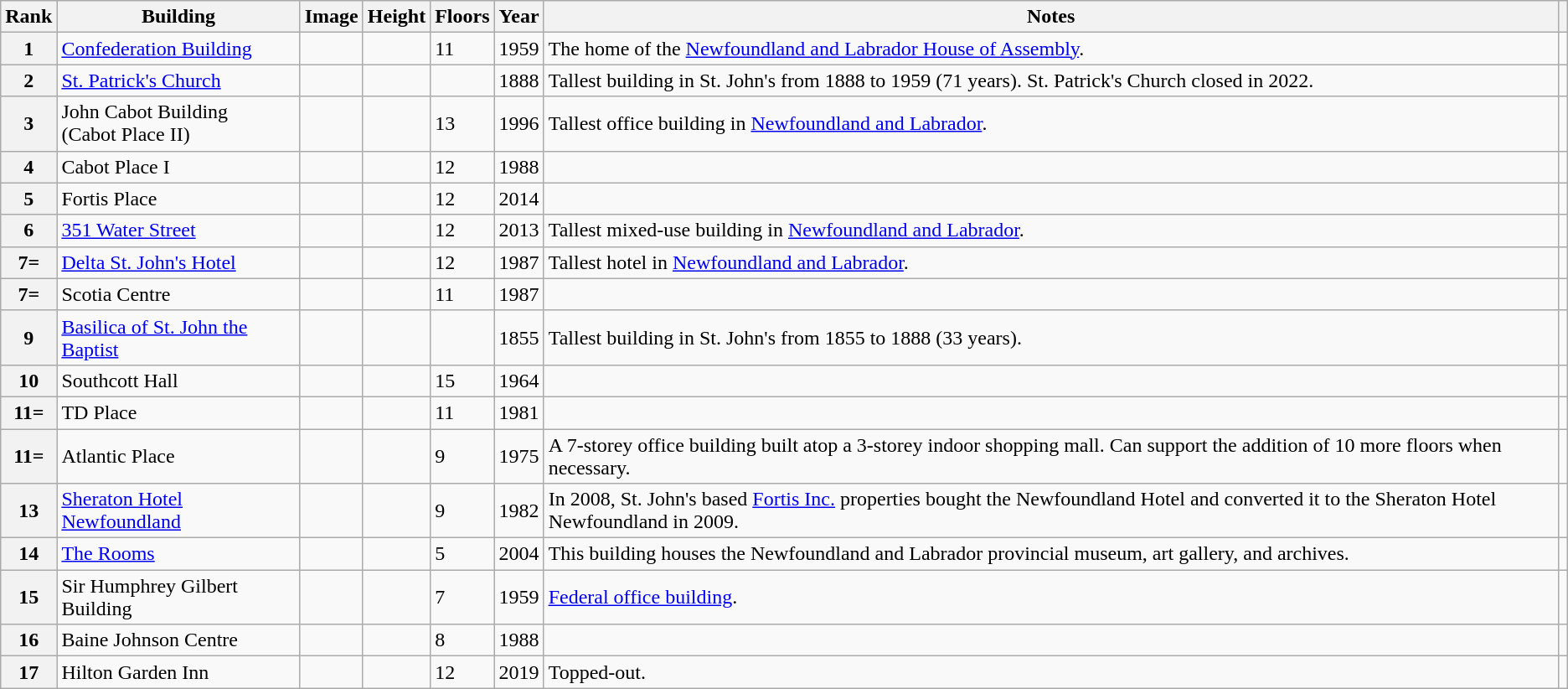<table class= "wikitable sortable">
<tr>
<th>Rank</th>
<th>Building</th>
<th>Image</th>
<th>Height</th>
<th>Floors</th>
<th>Year</th>
<th>Notes</th>
<th></th>
</tr>
<tr>
<th>1</th>
<td><a href='#'>Confederation Building</a></td>
<td></td>
<td></td>
<td>11</td>
<td>1959</td>
<td>The home of the <a href='#'>Newfoundland and Labrador House of Assembly</a>.</td>
<td></td>
</tr>
<tr>
<th>2</th>
<td><a href='#'>St. Patrick's Church</a></td>
<td></td>
<td></td>
<td></td>
<td>1888</td>
<td>Tallest building in St. John's from 1888 to 1959 (71 years).  St. Patrick's Church closed in 2022.</td>
<td></td>
</tr>
<tr>
<th>3</th>
<td>John Cabot Building<br>(Cabot Place II)</td>
<td></td>
<td></td>
<td>13</td>
<td>1996</td>
<td>Tallest office building in <a href='#'>Newfoundland and Labrador</a>.</td>
<td></td>
</tr>
<tr>
<th>4</th>
<td>Cabot Place I</td>
<td></td>
<td></td>
<td>12</td>
<td>1988</td>
<td></td>
<td></td>
</tr>
<tr>
<th>5</th>
<td>Fortis Place</td>
<td></td>
<td></td>
<td>12</td>
<td>2014</td>
<td></td>
<td></td>
</tr>
<tr>
<th>6</th>
<td><a href='#'>351 Water Street</a></td>
<td></td>
<td></td>
<td>12</td>
<td>2013</td>
<td>Tallest mixed-use building in <a href='#'>Newfoundland and Labrador</a>.</td>
<td></td>
</tr>
<tr>
<th>7=</th>
<td><a href='#'>Delta St. John's Hotel</a></td>
<td></td>
<td></td>
<td>12</td>
<td>1987</td>
<td>Tallest hotel in <a href='#'>Newfoundland and Labrador</a>.</td>
<td></td>
</tr>
<tr>
<th>7=</th>
<td>Scotia Centre</td>
<td></td>
<td></td>
<td>11</td>
<td>1987</td>
<td></td>
<td></td>
</tr>
<tr>
<th>9</th>
<td><a href='#'>Basilica of St. John the Baptist</a></td>
<td></td>
<td></td>
<td></td>
<td>1855</td>
<td>Tallest building in St. John's from 1855 to 1888 (33 years).</td>
<td></td>
</tr>
<tr>
<th>10</th>
<td>Southcott Hall</td>
<td></td>
<td></td>
<td>15</td>
<td>1964</td>
<td></td>
<td></td>
</tr>
<tr>
<th>11=</th>
<td>TD Place</td>
<td></td>
<td></td>
<td>11</td>
<td>1981</td>
<td></td>
<td></td>
</tr>
<tr>
<th>11=</th>
<td>Atlantic Place</td>
<td></td>
<td></td>
<td>9</td>
<td>1975</td>
<td>A 7-storey office building built atop a 3-storey indoor shopping mall. Can support the addition of 10 more floors when necessary.</td>
<td></td>
</tr>
<tr>
<th>13</th>
<td><a href='#'>Sheraton Hotel Newfoundland</a></td>
<td></td>
<td></td>
<td>9</td>
<td>1982</td>
<td>In 2008, St. John's based <a href='#'>Fortis Inc.</a> properties bought the Newfoundland Hotel and converted it to the Sheraton Hotel Newfoundland in 2009.</td>
<td></td>
</tr>
<tr>
<th>14</th>
<td><a href='#'>The Rooms</a></td>
<td></td>
<td></td>
<td>5</td>
<td>2004</td>
<td>This building houses the Newfoundland and Labrador provincial museum, art gallery, and archives.</td>
<td></td>
</tr>
<tr>
<th>15</th>
<td>Sir Humphrey Gilbert Building</td>
<td></td>
<td></td>
<td>7</td>
<td>1959</td>
<td><a href='#'>Federal office building</a>.</td>
<td></td>
</tr>
<tr>
<th>16</th>
<td>Baine Johnson Centre</td>
<td></td>
<td></td>
<td>8</td>
<td>1988</td>
<td></td>
<td></td>
</tr>
<tr>
<th>17</th>
<td>Hilton Garden Inn</td>
<td></td>
<td></td>
<td>12</td>
<td>2019</td>
<td>Topped-out.</td>
<td></td>
</tr>
</table>
